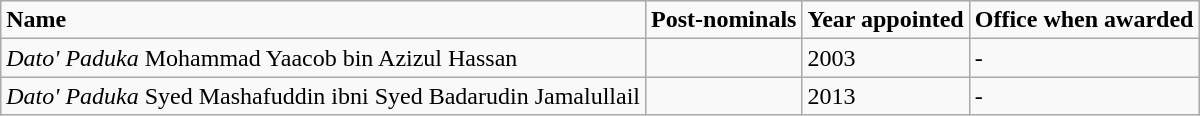<table class="wikitable">
<tr>
<td><strong>Name</strong></td>
<td><strong>Post-nominals</strong></td>
<td><strong>Year appointed</strong></td>
<td><strong>Office when awarded</strong></td>
</tr>
<tr>
<td><em>Dato' Paduka</em> Mohammad Yaacob bin Azizul Hassan</td>
<td></td>
<td>2003</td>
<td>-</td>
</tr>
<tr>
<td><em>Dato' Paduka</em> Syed Mashafuddin ibni Syed Badarudin Jamalullail</td>
<td></td>
<td>2013</td>
<td>-</td>
</tr>
</table>
